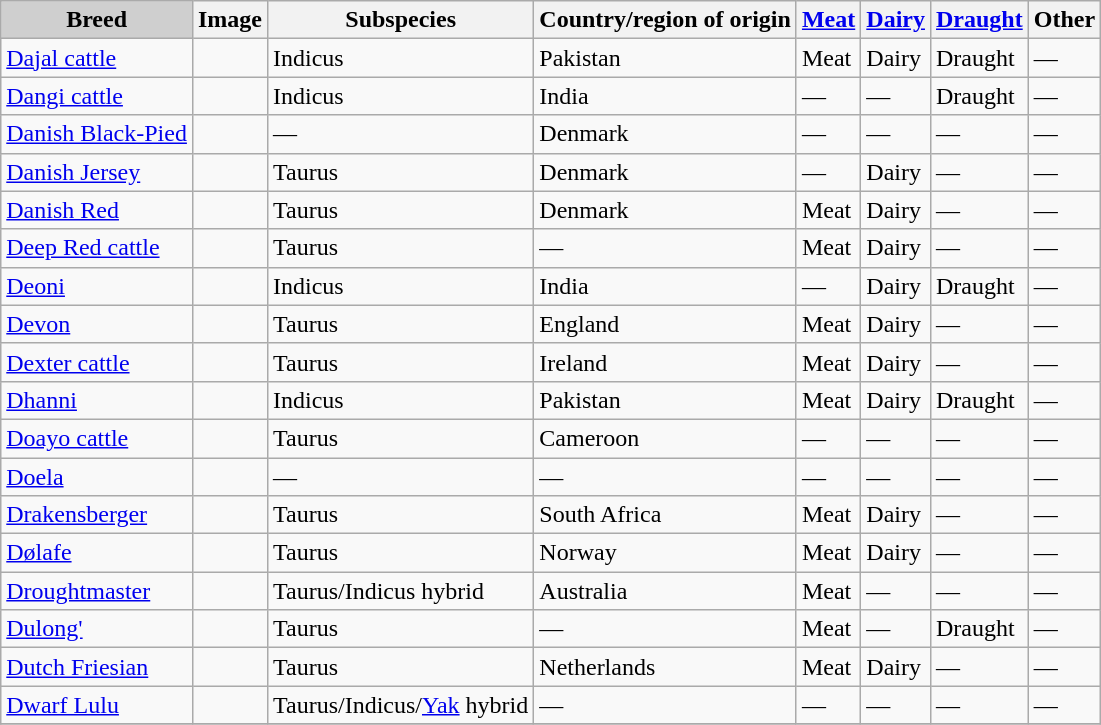<table class="wikitable sortable">
<tr>
<th style="background-color:#cfcfcf;">Breed</th>
<th>Image</th>
<th>Subspecies</th>
<th>Country/region of origin</th>
<th><a href='#'>Meat</a></th>
<th><a href='#'>Dairy</a></th>
<th><a href='#'>Draught</a></th>
<th>Other</th>
</tr>
<tr>
<td><a href='#'>Dajal cattle</a></td>
<td></td>
<td>Indicus</td>
<td>Pakistan</td>
<td>Meat</td>
<td>Dairy</td>
<td>Draught</td>
<td>—</td>
</tr>
<tr>
<td><a href='#'>Dangi cattle</a></td>
<td></td>
<td>Indicus</td>
<td>India</td>
<td>—</td>
<td>—</td>
<td>Draught</td>
<td>—</td>
</tr>
<tr>
<td><a href='#'>Danish Black-Pied</a></td>
<td></td>
<td>—</td>
<td>Denmark</td>
<td>—</td>
<td>—</td>
<td>—</td>
<td>—</td>
</tr>
<tr>
<td><a href='#'>Danish Jersey</a></td>
<td></td>
<td>Taurus</td>
<td>Denmark</td>
<td>—</td>
<td>Dairy</td>
<td>—</td>
<td>—</td>
</tr>
<tr>
<td><a href='#'>Danish Red</a></td>
<td></td>
<td>Taurus</td>
<td>Denmark</td>
<td>Meat</td>
<td>Dairy</td>
<td>—</td>
<td>—</td>
</tr>
<tr>
<td><a href='#'>Deep Red cattle</a></td>
<td></td>
<td>Taurus</td>
<td>—</td>
<td>Meat</td>
<td>Dairy</td>
<td>—</td>
<td>—</td>
</tr>
<tr>
<td><a href='#'>Deoni</a></td>
<td></td>
<td>Indicus</td>
<td>India</td>
<td>—</td>
<td>Dairy</td>
<td>Draught</td>
<td>—</td>
</tr>
<tr>
<td><a href='#'>Devon</a></td>
<td></td>
<td>Taurus</td>
<td>England</td>
<td>Meat</td>
<td>Dairy</td>
<td>—</td>
<td>—</td>
</tr>
<tr>
<td><a href='#'>Dexter cattle</a></td>
<td></td>
<td>Taurus</td>
<td>Ireland</td>
<td>Meat</td>
<td>Dairy</td>
<td>—</td>
<td>—</td>
</tr>
<tr>
<td><a href='#'>Dhanni</a></td>
<td></td>
<td>Indicus</td>
<td>Pakistan</td>
<td>Meat</td>
<td>Dairy</td>
<td>Draught</td>
<td>—</td>
</tr>
<tr>
<td><a href='#'>Doayo cattle</a></td>
<td></td>
<td>Taurus</td>
<td>Cameroon</td>
<td>—</td>
<td>—</td>
<td>—</td>
<td>—</td>
</tr>
<tr>
<td><a href='#'>Doela</a></td>
<td></td>
<td>—</td>
<td>—</td>
<td>—</td>
<td>—</td>
<td>—</td>
<td>—</td>
</tr>
<tr>
<td><a href='#'>Drakensberger</a></td>
<td></td>
<td>Taurus</td>
<td>South Africa</td>
<td>Meat</td>
<td>Dairy</td>
<td>—</td>
<td>—</td>
</tr>
<tr>
<td><a href='#'>Dølafe</a></td>
<td></td>
<td>Taurus</td>
<td>Norway</td>
<td>Meat</td>
<td>Dairy</td>
<td>—</td>
<td>—</td>
</tr>
<tr>
<td><a href='#'>Droughtmaster</a></td>
<td></td>
<td>Taurus/Indicus hybrid</td>
<td>Australia</td>
<td>Meat</td>
<td>—</td>
<td>—</td>
<td>—</td>
</tr>
<tr>
<td><a href='#'>Dulong'</a></td>
<td></td>
<td>Taurus</td>
<td>—</td>
<td>Meat</td>
<td>—</td>
<td>Draught</td>
<td>—</td>
</tr>
<tr>
<td><a href='#'>Dutch Friesian</a></td>
<td></td>
<td>Taurus</td>
<td>Netherlands</td>
<td>Meat</td>
<td>Dairy</td>
<td>—</td>
<td>—</td>
</tr>
<tr>
<td><a href='#'>Dwarf Lulu</a></td>
<td></td>
<td>Taurus/Indicus/<a href='#'>Yak</a> hybrid</td>
<td>—</td>
<td>—</td>
<td>—</td>
<td>—</td>
<td>—</td>
</tr>
<tr class="sortbottom">
</tr>
</table>
